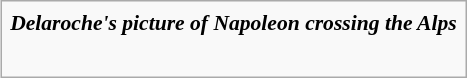<table class="infobox" style="font-size: 90%;">
<tr>
<th><em>Delaroche's picture of Napoleon crossing the Alps</em></th>
</tr>
<tr>
<td><br></td>
</tr>
</table>
